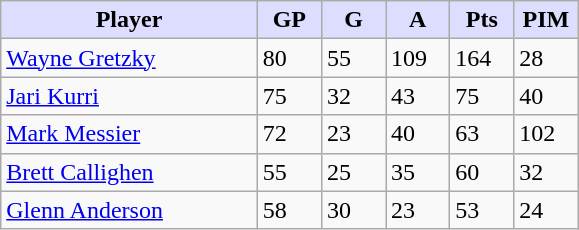<table class="wikitable">
<tr>
<th style="background:#ddf; width:40%;">Player</th>
<th style="background:#ddf; width:10%;">GP</th>
<th style="background:#ddf; width:10%;">G</th>
<th style="background:#ddf; width:10%;">A</th>
<th style="background:#ddf; width:10%;">Pts</th>
<th style="background:#ddf; width:10%;">PIM</th>
</tr>
<tr>
<td><a href='#'>Wayne Gretzky</a></td>
<td>80</td>
<td>55</td>
<td>109</td>
<td>164</td>
<td>28</td>
</tr>
<tr>
<td><a href='#'>Jari Kurri</a></td>
<td>75</td>
<td>32</td>
<td>43</td>
<td>75</td>
<td>40</td>
</tr>
<tr>
<td><a href='#'>Mark Messier</a></td>
<td>72</td>
<td>23</td>
<td>40</td>
<td>63</td>
<td>102</td>
</tr>
<tr>
<td><a href='#'>Brett Callighen</a></td>
<td>55</td>
<td>25</td>
<td>35</td>
<td>60</td>
<td>32</td>
</tr>
<tr>
<td><a href='#'>Glenn Anderson</a></td>
<td>58</td>
<td>30</td>
<td>23</td>
<td>53</td>
<td>24</td>
</tr>
</table>
